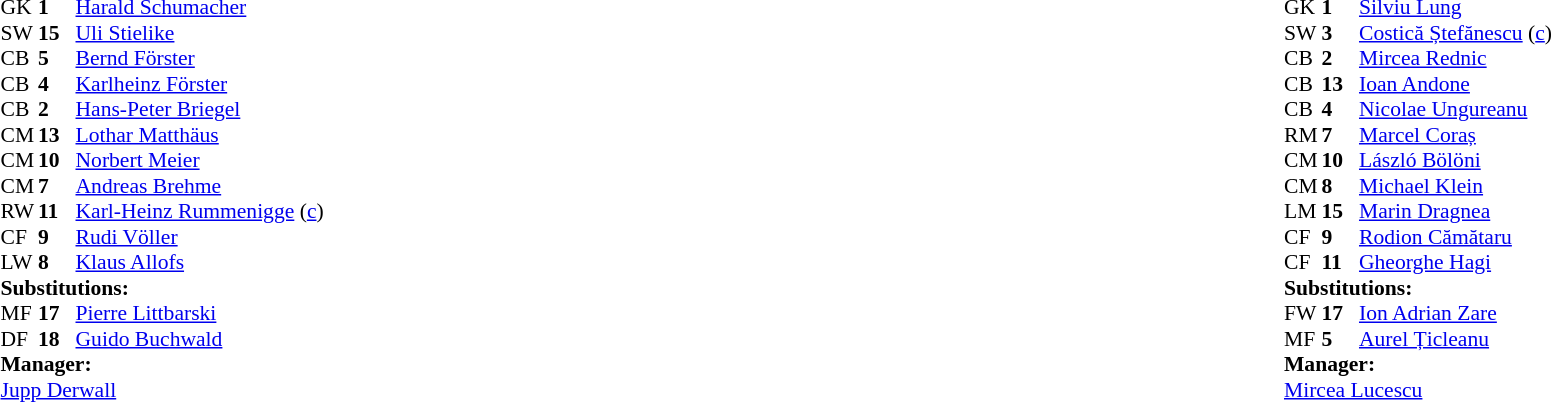<table style="width:100%;">
<tr>
<td style="vertical-align:top; width:40%;"><br><table style="font-size:90%" cellspacing="0" cellpadding="0">
<tr>
<th width="25"></th>
<th width="25"></th>
</tr>
<tr>
<td>GK</td>
<td><strong>1</strong></td>
<td><a href='#'>Harald Schumacher</a></td>
</tr>
<tr>
<td>SW</td>
<td><strong>15</strong></td>
<td><a href='#'>Uli Stielike</a></td>
<td></td>
</tr>
<tr>
<td>CB</td>
<td><strong>5</strong></td>
<td><a href='#'>Bernd Förster</a></td>
</tr>
<tr>
<td>CB</td>
<td><strong>4</strong></td>
<td><a href='#'>Karlheinz Förster</a></td>
<td></td>
<td></td>
</tr>
<tr>
<td>CB</td>
<td><strong>2</strong></td>
<td><a href='#'>Hans-Peter Briegel</a></td>
</tr>
<tr>
<td>CM</td>
<td><strong>13</strong></td>
<td><a href='#'>Lothar Matthäus</a></td>
</tr>
<tr>
<td>CM</td>
<td><strong>10</strong></td>
<td><a href='#'>Norbert Meier</a></td>
<td></td>
<td></td>
</tr>
<tr>
<td>CM</td>
<td><strong>7</strong></td>
<td><a href='#'>Andreas Brehme</a></td>
</tr>
<tr>
<td>RW</td>
<td><strong>11</strong></td>
<td><a href='#'>Karl-Heinz Rummenigge</a> (<a href='#'>c</a>)</td>
</tr>
<tr>
<td>CF</td>
<td><strong>9</strong></td>
<td><a href='#'>Rudi Völler</a></td>
</tr>
<tr>
<td>LW</td>
<td><strong>8</strong></td>
<td><a href='#'>Klaus Allofs</a></td>
</tr>
<tr>
<td colspan=3><strong>Substitutions:</strong></td>
</tr>
<tr>
<td>MF</td>
<td><strong>17</strong></td>
<td><a href='#'>Pierre Littbarski</a></td>
<td></td>
<td></td>
</tr>
<tr>
<td>DF</td>
<td><strong>18</strong></td>
<td><a href='#'>Guido Buchwald</a></td>
<td></td>
<td></td>
</tr>
<tr>
<td colspan=3><strong>Manager:</strong></td>
</tr>
<tr>
<td colspan=3><a href='#'>Jupp Derwall</a></td>
</tr>
</table>
</td>
<td valign="top"></td>
<td style="vertical-align:top; width:50%;"><br><table style="font-size:90%; margin:auto;" cellspacing="0" cellpadding="0">
<tr>
<th width=25></th>
<th width=25></th>
</tr>
<tr>
<td>GK</td>
<td><strong>1</strong></td>
<td><a href='#'>Silviu Lung</a></td>
</tr>
<tr>
<td>SW</td>
<td><strong>3</strong></td>
<td><a href='#'>Costică Ștefănescu</a> (<a href='#'>c</a>)</td>
<td></td>
</tr>
<tr>
<td>CB</td>
<td><strong>2</strong></td>
<td><a href='#'>Mircea Rednic</a></td>
</tr>
<tr>
<td>CB</td>
<td><strong>13</strong></td>
<td><a href='#'>Ioan Andone</a></td>
</tr>
<tr>
<td>CB</td>
<td><strong>4</strong></td>
<td><a href='#'>Nicolae Ungureanu</a></td>
</tr>
<tr>
<td>RM</td>
<td><strong>7</strong></td>
<td><a href='#'>Marcel Coraș</a></td>
</tr>
<tr>
<td>CM</td>
<td><strong>10</strong></td>
<td><a href='#'>László Bölöni</a></td>
</tr>
<tr>
<td>CM</td>
<td><strong>8</strong></td>
<td><a href='#'>Michael Klein</a></td>
</tr>
<tr>
<td>LM</td>
<td><strong>15</strong></td>
<td><a href='#'>Marin Dragnea</a></td>
<td></td>
<td></td>
</tr>
<tr>
<td>CF</td>
<td><strong>9</strong></td>
<td><a href='#'>Rodion Cămătaru</a></td>
</tr>
<tr>
<td>CF</td>
<td><strong>11</strong></td>
<td><a href='#'>Gheorghe Hagi</a></td>
<td></td>
<td></td>
</tr>
<tr>
<td colspan=3><strong>Substitutions:</strong></td>
</tr>
<tr>
<td>FW</td>
<td><strong>17</strong></td>
<td><a href='#'>Ion Adrian Zare</a></td>
<td></td>
<td></td>
</tr>
<tr>
<td>MF</td>
<td><strong>5</strong></td>
<td><a href='#'>Aurel Țicleanu</a></td>
<td></td>
<td></td>
</tr>
<tr>
<td colspan=3><strong>Manager:</strong></td>
</tr>
<tr>
<td colspan=3><a href='#'>Mircea Lucescu</a></td>
</tr>
</table>
</td>
</tr>
</table>
